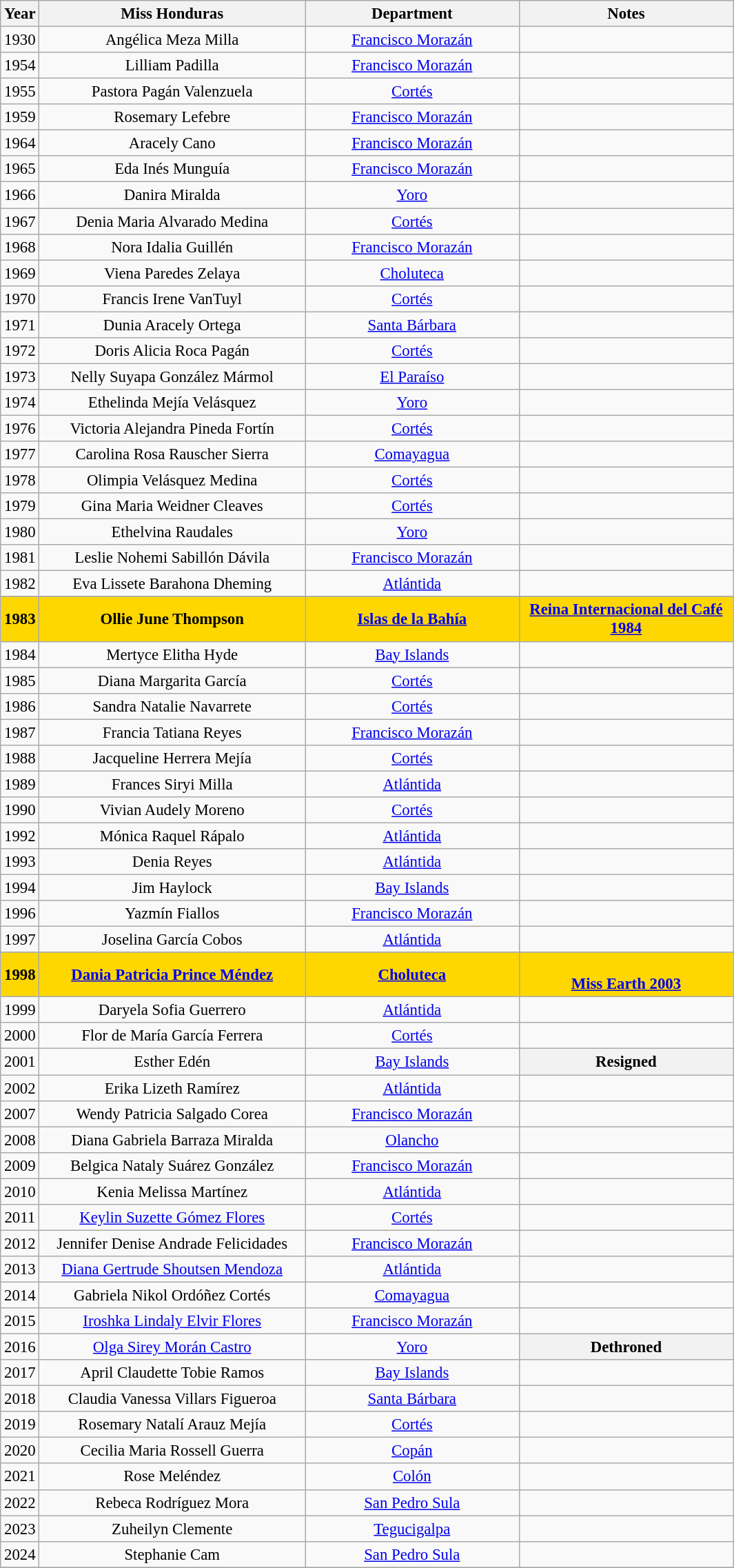<table class="wikitable sortable" style="font-size:95%; text-align:center;">
<tr>
<th !width="60">Year</th>
<th width="250">Miss Honduras</th>
<th width="200">Department</th>
<th width="200">Notes</th>
</tr>
<tr>
<td>1930</td>
<td>Angélica Meza Milla</td>
<td><a href='#'>Francisco Morazán</a></td>
<td></td>
</tr>
<tr>
<td>1954</td>
<td>Lilliam Padilla</td>
<td><a href='#'>Francisco Morazán</a></td>
<td></td>
</tr>
<tr>
<td>1955</td>
<td>Pastora Pagán Valenzuela</td>
<td><a href='#'>Cortés</a></td>
<td></td>
</tr>
<tr>
<td>1959</td>
<td>Rosemary Lefebre</td>
<td><a href='#'>Francisco Morazán</a></td>
<td></td>
</tr>
<tr>
<td>1964</td>
<td>Aracely Cano</td>
<td><a href='#'>Francisco Morazán</a></td>
<td></td>
</tr>
<tr>
<td>1965</td>
<td>Eda Inés Munguía</td>
<td><a href='#'>Francisco Morazán</a></td>
<td></td>
</tr>
<tr>
<td>1966</td>
<td>Danira Miralda</td>
<td><a href='#'>Yoro</a></td>
<td></td>
</tr>
<tr>
<td>1967</td>
<td>Denia Maria Alvarado Medina</td>
<td><a href='#'>Cortés</a></td>
<td></td>
</tr>
<tr>
<td>1968</td>
<td>Nora Idalia Guillén</td>
<td><a href='#'>Francisco Morazán</a></td>
<td></td>
</tr>
<tr>
<td>1969</td>
<td>Viena Paredes Zelaya</td>
<td><a href='#'>Choluteca</a></td>
<td></td>
</tr>
<tr>
<td>1970</td>
<td>Francis Irene VanTuyl</td>
<td><a href='#'>Cortés</a></td>
<td></td>
</tr>
<tr>
<td>1971</td>
<td>Dunia Aracely Ortega</td>
<td><a href='#'>Santa Bárbara</a></td>
<td></td>
</tr>
<tr>
<td>1972</td>
<td>Doris Alicia Roca Pagán</td>
<td><a href='#'>Cortés</a></td>
<td></td>
</tr>
<tr>
<td>1973</td>
<td>Nelly Suyapa González Mármol</td>
<td><a href='#'>El Paraíso</a></td>
<td></td>
</tr>
<tr>
<td>1974</td>
<td>Ethelinda Mejía Velásquez</td>
<td><a href='#'>Yoro</a></td>
<td></td>
</tr>
<tr>
<td>1976</td>
<td>Victoria Alejandra Pineda Fortín</td>
<td><a href='#'>Cortés</a></td>
<td></td>
</tr>
<tr>
<td>1977</td>
<td>Carolina Rosa Rauscher Sierra</td>
<td><a href='#'>Comayagua</a></td>
<td></td>
</tr>
<tr>
<td>1978</td>
<td>Olimpia Velásquez Medina</td>
<td><a href='#'>Cortés</a></td>
<td></td>
</tr>
<tr>
<td>1979</td>
<td>Gina Maria Weidner Cleaves</td>
<td><a href='#'>Cortés</a></td>
<td></td>
</tr>
<tr>
<td>1980</td>
<td>Ethelvina Raudales</td>
<td><a href='#'>Yoro</a></td>
<td></td>
</tr>
<tr>
<td>1981</td>
<td>Leslie Nohemi Sabillón Dávila</td>
<td><a href='#'>Francisco Morazán</a></td>
<td></td>
</tr>
<tr>
<td>1982</td>
<td>Eva Lissete Barahona Dheming</td>
<td><a href='#'>Atlántida</a></td>
<td></td>
</tr>
<tr>
</tr>
<tr style="background-color:GOLD; font-weight: bold">
<td>1983</td>
<td>Ollie June Thompson</td>
<td><a href='#'>Islas de la Bahía</a></td>
<td><a href='#'>Reina Internacional del Café 1984</a></td>
</tr>
<tr>
<td>1984</td>
<td>Mertyce Elitha Hyde</td>
<td><a href='#'>Bay Islands</a></td>
<td></td>
</tr>
<tr>
<td>1985</td>
<td>Diana Margarita García</td>
<td><a href='#'>Cortés</a></td>
<td></td>
</tr>
<tr>
<td>1986</td>
<td>Sandra Natalie Navarrete</td>
<td><a href='#'>Cortés</a></td>
<td></td>
</tr>
<tr>
<td>1987</td>
<td>Francia Tatiana Reyes</td>
<td><a href='#'>Francisco Morazán</a></td>
<td></td>
</tr>
<tr>
<td>1988</td>
<td>Jacqueline Herrera Mejía</td>
<td><a href='#'>Cortés</a></td>
<td></td>
</tr>
<tr>
<td>1989</td>
<td>Frances Siryi Milla</td>
<td><a href='#'>Atlántida</a></td>
<td></td>
</tr>
<tr>
<td>1990</td>
<td>Vivian Audely Moreno</td>
<td><a href='#'>Cortés</a></td>
<td></td>
</tr>
<tr>
<td>1992</td>
<td>Mónica Raquel Rápalo</td>
<td><a href='#'>Atlántida</a></td>
<td></td>
</tr>
<tr>
<td>1993</td>
<td>Denia Reyes</td>
<td><a href='#'>Atlántida</a></td>
<td></td>
</tr>
<tr>
<td>1994</td>
<td>Jim Haylock</td>
<td><a href='#'>Bay Islands</a></td>
<td></td>
</tr>
<tr>
<td>1996</td>
<td>Yazmín Fiallos</td>
<td><a href='#'>Francisco Morazán</a></td>
<td></td>
</tr>
<tr>
<td>1997</td>
<td>Joselina García Cobos</td>
<td><a href='#'>Atlántida</a></td>
<td></td>
</tr>
<tr>
</tr>
<tr style="background-color:GOLD; font-weight: bold">
<td>1998</td>
<td><a href='#'>Dania Patricia Prince Méndez</a></td>
<td><a href='#'>Choluteca</a></td>
<td><br><a href='#'>Miss Earth 2003</a></td>
</tr>
<tr>
<td>1999</td>
<td>Daryela Sofia Guerrero</td>
<td><a href='#'>Atlántida</a></td>
<td></td>
</tr>
<tr>
<td>2000</td>
<td>Flor de María García Ferrera</td>
<td><a href='#'>Cortés</a></td>
<td></td>
</tr>
<tr>
<td>2001</td>
<td>Esther Edén</td>
<td><a href='#'>Bay Islands</a></td>
<th>Resigned</th>
</tr>
<tr>
<td>2002</td>
<td>Erika Lizeth Ramírez</td>
<td><a href='#'>Atlántida</a></td>
<td></td>
</tr>
<tr>
<td>2007</td>
<td>Wendy Patricia Salgado Corea</td>
<td><a href='#'>Francisco Morazán</a></td>
<td></td>
</tr>
<tr>
<td>2008</td>
<td>Diana Gabriela Barraza Miralda</td>
<td><a href='#'>Olancho</a></td>
<td></td>
</tr>
<tr>
<td>2009</td>
<td>Belgica Nataly Suárez González</td>
<td><a href='#'>Francisco Morazán</a></td>
<td></td>
</tr>
<tr>
<td>2010</td>
<td>Kenia Melissa Martínez</td>
<td><a href='#'>Atlántida</a></td>
<td></td>
</tr>
<tr>
<td>2011</td>
<td><a href='#'>Keylin Suzette Gómez Flores</a></td>
<td><a href='#'>Cortés</a></td>
<td></td>
</tr>
<tr>
<td>2012</td>
<td>Jennifer Denise Andrade Felicidades</td>
<td><a href='#'>Francisco Morazán</a></td>
<td></td>
</tr>
<tr>
<td>2013</td>
<td><a href='#'>Diana Gertrude Shoutsen Mendoza</a></td>
<td><a href='#'>Atlántida</a></td>
<td></td>
</tr>
<tr>
<td>2014</td>
<td>Gabriela Nikol Ordóñez Cortés</td>
<td><a href='#'>Comayagua</a></td>
<td></td>
</tr>
<tr>
<td>2015</td>
<td><a href='#'>Iroshka Lindaly Elvir Flores</a></td>
<td><a href='#'>Francisco Morazán</a></td>
<td></td>
</tr>
<tr>
<td>2016</td>
<td><a href='#'>Olga Sirey Morán Castro</a></td>
<td><a href='#'>Yoro</a></td>
<th>Dethroned</th>
</tr>
<tr>
<td>2017</td>
<td>April Claudette Tobie Ramos</td>
<td><a href='#'>Bay Islands</a></td>
<td></td>
</tr>
<tr>
<td>2018</td>
<td>Claudia Vanessa Villars Figueroa</td>
<td><a href='#'>Santa Bárbara</a></td>
<td></td>
</tr>
<tr>
<td>2019</td>
<td>Rosemary Natalí Arauz Mejía</td>
<td><a href='#'>Cortés</a></td>
<td></td>
</tr>
<tr>
<td>2020</td>
<td>Cecilia Maria Rossell Guerra</td>
<td><a href='#'>Copán</a></td>
<td></td>
</tr>
<tr>
<td>2021</td>
<td>Rose Meléndez</td>
<td><a href='#'>Colón</a></td>
<td></td>
</tr>
<tr>
<td>2022</td>
<td>Rebeca Rodríguez Mora</td>
<td><a href='#'>San Pedro Sula</a></td>
<td></td>
</tr>
<tr>
<td>2023</td>
<td>Zuheilyn Clemente</td>
<td><a href='#'>Tegucigalpa</a></td>
<td></td>
</tr>
<tr>
<td>2024</td>
<td>Stephanie Cam</td>
<td><a href='#'>San Pedro Sula</a></td>
<td></td>
</tr>
<tr>
</tr>
</table>
